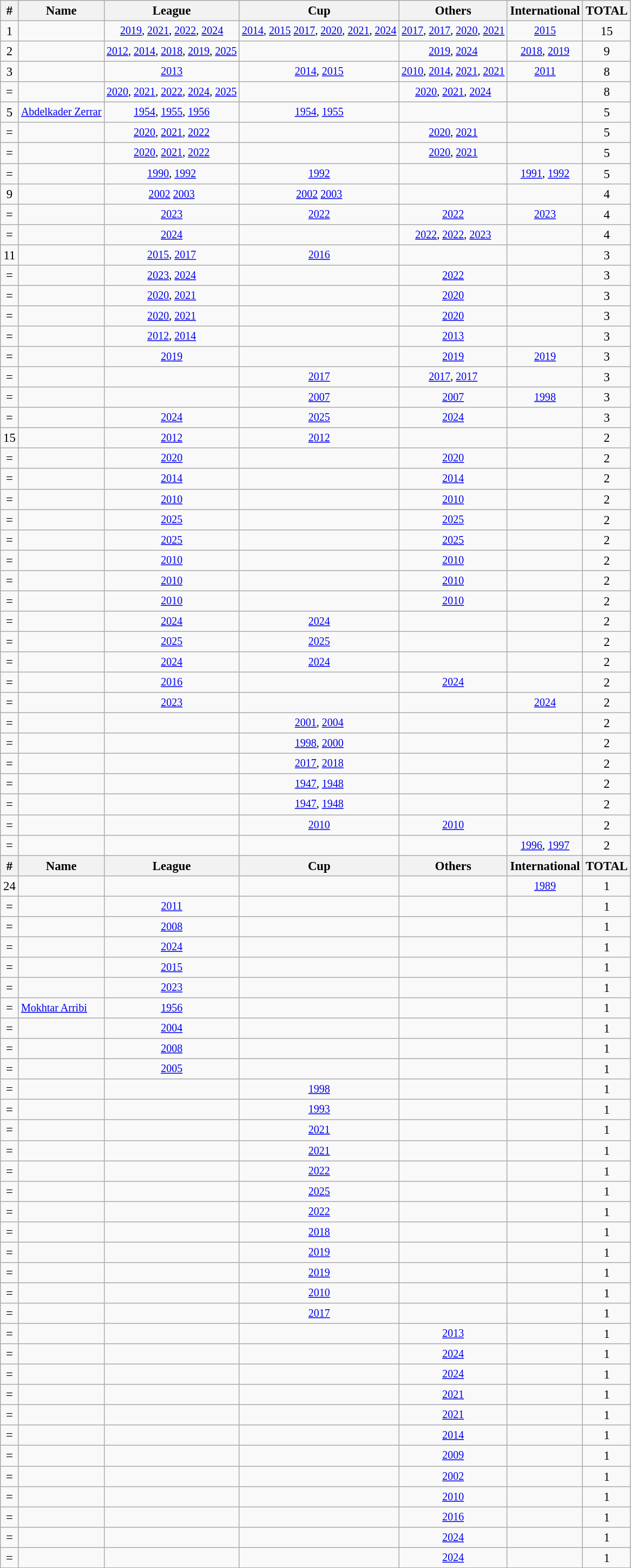<table class="wikitable plainrowheaders collapsed" style="text-align:center;font-size:95%">
<tr>
<th scope="col">#</th>
<th scope="col">Name</th>
<th scope="col">League</th>
<th scope="col">Cup</th>
<th scope="col">Others</th>
<th scope="col">International</th>
<th scope="col">TOTAL</th>
</tr>
<tr>
<td>1</td>
<td scope="row" align="left" style="font-size:88%"><strong></strong></td>
<td style="font-size:88%"> <a href='#'>2019</a>, <a href='#'>2021</a>, <a href='#'>2022</a>, <a href='#'>2024</a></td>
<td style="font-size:88%"> <a href='#'>2014</a>, <a href='#'>2015</a>   <a href='#'>2017</a>, <a href='#'>2020</a>, <a href='#'>2021</a>, <a href='#'>2024</a></td>
<td style="font-size:88%"> <a href='#'>2017</a>, <a href='#'>2017</a>, <a href='#'>2020</a>, <a href='#'>2021</a></td>
<td style="font-size:88%"> <a href='#'>2015</a></td>
<td>15</td>
</tr>
<tr>
<td>2</td>
<td scope="row" align="left" style="font-size:88%"><strong></strong></td>
<td style="font-size:88%"> <a href='#'>2012</a>, <a href='#'>2014</a>, <a href='#'>2018</a>, <a href='#'>2019</a>, <a href='#'>2025</a></td>
<td></td>
<td style="font-size:88%"> <a href='#'>2019</a>, <a href='#'>2024</a></td>
<td style="font-size:88%"> <a href='#'>2018</a>, <a href='#'>2019</a></td>
<td>9</td>
</tr>
<tr>
<td>3</td>
<td scope="row" align="left" style="font-size:88%"></td>
<td style="font-size:88%"> <a href='#'>2013</a></td>
<td style="font-size:88%"> <a href='#'>2014</a>, <a href='#'>2015</a></td>
<td style="font-size:88%"> <a href='#'>2010</a>, <a href='#'>2014</a>, <a href='#'>2021</a>, <a href='#'>2021</a></td>
<td style="font-size:88%"> <a href='#'>2011</a></td>
<td>8</td>
</tr>
<tr>
<td>=</td>
<td scope="row" align="left" style="font-size:88%"><strong></strong></td>
<td style="font-size:88%"> <a href='#'>2020</a>, <a href='#'>2021</a>, <a href='#'>2022</a>, <a href='#'>2024</a>, <a href='#'>2025</a></td>
<td></td>
<td style="font-size:88%"> <a href='#'>2020</a>, <a href='#'>2021</a>, <a href='#'>2024</a></td>
<td></td>
<td>8</td>
</tr>
<tr>
<td>5</td>
<td scope="row" align="left" style="font-size:88%"><a href='#'>Abdelkader Zerrar</a></td>
<td style="font-size:88%"> <a href='#'>1954</a>, <a href='#'>1955</a>, <a href='#'>1956</a></td>
<td style="font-size:88%"> <a href='#'>1954</a>, <a href='#'>1955</a></td>
<td></td>
<td></td>
<td>5</td>
</tr>
<tr>
<td>=</td>
<td scope="row" align="left" style="font-size:88%"><strong></strong></td>
<td style="font-size:88%"> <a href='#'>2020</a>, <a href='#'>2021</a>, <a href='#'>2022</a></td>
<td></td>
<td style="font-size:88%"> <a href='#'>2020</a>, <a href='#'>2021</a></td>
<td></td>
<td>5</td>
</tr>
<tr>
<td>=</td>
<td scope="row" align="left" style="font-size:88%"></td>
<td style="font-size:88%"> <a href='#'>2020</a>, <a href='#'>2021</a>, <a href='#'>2022</a></td>
<td></td>
<td style="font-size:88%"> <a href='#'>2020</a>, <a href='#'>2021</a></td>
<td></td>
<td>5</td>
</tr>
<tr>
<td>=</td>
<td scope="row" align="left" style="font-size:88%"></td>
<td style="font-size:88%"> <a href='#'>1990</a>, <a href='#'>1992</a></td>
<td style="font-size:88%"> <a href='#'>1992</a></td>
<td></td>
<td style="font-size:88%"> <a href='#'>1991</a>, <a href='#'>1992</a></td>
<td>5</td>
</tr>
<tr>
<td>9</td>
<td scope="row" align="left" style="font-size:88%"></td>
<td style="font-size:88%"> <a href='#'>2002</a>  <a href='#'>2003</a></td>
<td style="font-size:88%"> <a href='#'>2002</a>  <a href='#'>2003</a></td>
<td></td>
<td></td>
<td>4</td>
</tr>
<tr>
<td>=</td>
<td scope="row" align="left" style="font-size:88%"><strong></strong></td>
<td style="font-size:88%"> <a href='#'>2023</a></td>
<td style="font-size:88%"> <a href='#'>2022</a></td>
<td style="font-size:88%"> <a href='#'>2022</a></td>
<td style="font-size:88%"> <a href='#'>2023</a></td>
<td>4</td>
</tr>
<tr>
<td>=</td>
<td scope="row" align="left" style="font-size:88%"><strong></strong></td>
<td style="font-size:88%"> <a href='#'>2024</a></td>
<td></td>
<td style="font-size:88%"> <a href='#'>2022</a>, <a href='#'>2022</a>, <a href='#'>2023</a></td>
<td></td>
<td>4</td>
</tr>
<tr>
<td>11</td>
<td scope="row" align="left" style="font-size:88%"></td>
<td style="font-size:88%"> <a href='#'>2015</a>, <a href='#'>2017</a></td>
<td style="font-size:88%"> <a href='#'>2016</a></td>
<td></td>
<td></td>
<td>3</td>
</tr>
<tr>
<td>=</td>
<td scope="row" align="left" style="font-size:88%"><strong></strong></td>
<td style="font-size:88%"> <a href='#'>2023</a>, <a href='#'>2024</a></td>
<td></td>
<td style="font-size:88%"> <a href='#'>2022</a></td>
<td></td>
<td>3</td>
</tr>
<tr>
<td>=</td>
<td scope="row" align="left" style="font-size:88%"></td>
<td style="font-size:88%"> <a href='#'>2020</a>, <a href='#'>2021</a></td>
<td></td>
<td style="font-size:88%"> <a href='#'>2020</a></td>
<td></td>
<td>3</td>
</tr>
<tr>
<td>=</td>
<td scope="row" align="left" style="font-size:88%"></td>
<td style="font-size:88%"> <a href='#'>2020</a>, <a href='#'>2021</a></td>
<td></td>
<td style="font-size:88%"> <a href='#'>2020</a></td>
<td></td>
<td>3</td>
</tr>
<tr>
<td>=</td>
<td scope="row" align="left" style="font-size:88%"></td>
<td style="font-size:88%"> <a href='#'>2012</a>, <a href='#'>2014</a></td>
<td></td>
<td style="font-size:88%"> <a href='#'>2013</a></td>
<td></td>
<td>3</td>
</tr>
<tr>
<td>=</td>
<td scope="row" align="left" style="font-size:88%"><strong></strong></td>
<td style="font-size:88%"> <a href='#'>2019</a></td>
<td></td>
<td style="font-size:88%"> <a href='#'>2019</a></td>
<td style="font-size:88%"> <a href='#'>2019</a></td>
<td>3</td>
</tr>
<tr>
<td>=</td>
<td scope="row" align="left" style="font-size:88%"></td>
<td></td>
<td style="font-size:88%">  <a href='#'>2017</a></td>
<td style="font-size:88%"> <a href='#'>2017</a>, <a href='#'>2017</a></td>
<td></td>
<td>3</td>
</tr>
<tr>
<td>=</td>
<td scope="row" align="left" style="font-size:88%"></td>
<td></td>
<td style="font-size:88%"> <a href='#'>2007</a></td>
<td style="font-size:88%"> <a href='#'>2007</a></td>
<td style="font-size:88%"> <a href='#'>1998</a></td>
<td>3</td>
</tr>
<tr>
<td>=</td>
<td scope="row" align="left" style="font-size:88%"></td>
<td style="font-size:88%"> <a href='#'>2024</a></td>
<td style="font-size:88%">  <a href='#'>2025</a></td>
<td style="font-size:88%"> <a href='#'>2024</a></td>
<td></td>
<td>3</td>
</tr>
<tr>
<td>15</td>
<td scope="row" align="left" style="font-size:88%"></td>
<td style="font-size:88%"> <a href='#'>2012</a></td>
<td style="font-size:88%"> <a href='#'>2012</a></td>
<td></td>
<td></td>
<td>2</td>
</tr>
<tr>
<td>=</td>
<td scope="row" align="left" style="font-size:88%"></td>
<td style="font-size:88%"> <a href='#'>2020</a></td>
<td></td>
<td style="font-size:88%"> <a href='#'>2020</a></td>
<td></td>
<td>2</td>
</tr>
<tr>
<td>=</td>
<td scope="row" align="left" style="font-size:88%"></td>
<td style="font-size:88%"> <a href='#'>2014</a></td>
<td></td>
<td style="font-size:88%"> <a href='#'>2014</a></td>
<td></td>
<td>2</td>
</tr>
<tr>
<td>=</td>
<td scope="row" align="left" style="font-size:88%"></td>
<td style="font-size:88%"> <a href='#'>2010</a></td>
<td></td>
<td style="font-size:88%"> <a href='#'>2010</a></td>
<td></td>
<td>2</td>
</tr>
<tr>
<td>=</td>
<td scope="row" align="left" style="font-size:88%"><strong></strong></td>
<td style="font-size:88%"> <a href='#'>2025</a></td>
<td></td>
<td style="font-size:88%"> <a href='#'>2025</a></td>
<td></td>
<td>2</td>
</tr>
<tr>
<td>=</td>
<td scope="row" align="left" style="font-size:88%"><strong></strong></td>
<td style="font-size:88%"> <a href='#'>2025</a></td>
<td></td>
<td style="font-size:88%"> <a href='#'>2025</a></td>
<td></td>
<td>2</td>
</tr>
<tr>
<td>=</td>
<td scope="row" align="left" style="font-size:88%"></td>
<td style="font-size:88%"> <a href='#'>2010</a></td>
<td></td>
<td style="font-size:88%"> <a href='#'>2010</a></td>
<td></td>
<td>2</td>
</tr>
<tr>
<td>=</td>
<td scope="row" align="left" style="font-size:88%"></td>
<td style="font-size:88%"> <a href='#'>2010</a></td>
<td></td>
<td style="font-size:88%"> <a href='#'>2010</a></td>
<td></td>
<td>2</td>
</tr>
<tr>
<td>=</td>
<td scope="row" align="left" style="font-size:88%"></td>
<td style="font-size:88%"> <a href='#'>2010</a></td>
<td></td>
<td style="font-size:88%"> <a href='#'>2010</a></td>
<td></td>
<td>2</td>
</tr>
<tr>
<td>=</td>
<td scope="row" align="left" style="font-size:88%"><strong></strong></td>
<td style="font-size:88%"> <a href='#'>2024</a></td>
<td style="font-size:88%"> <a href='#'>2024</a></td>
<td></td>
<td></td>
<td>2</td>
</tr>
<tr>
<td>=</td>
<td scope="row" align="left" style="font-size:88%"><strong></strong></td>
<td style="font-size:88%"> <a href='#'>2025</a></td>
<td style="font-size:88%"> <a href='#'>2025</a></td>
<td></td>
<td></td>
<td>2</td>
</tr>
<tr>
<td>=</td>
<td scope="row" align="left" style="font-size:88%"></td>
<td style="font-size:88%"> <a href='#'>2024</a></td>
<td style="font-size:88%"> <a href='#'>2024</a></td>
<td></td>
<td></td>
<td>2</td>
</tr>
<tr>
<td>=</td>
<td scope="row" align="left" style="font-size:88%"></td>
<td style="font-size:88%"> <a href='#'>2016</a></td>
<td></td>
<td style="font-size:88%"> <a href='#'>2024</a></td>
<td></td>
<td>2</td>
</tr>
<tr>
<td>=</td>
<td scope="row" align="left" style="font-size:88%"><strong></strong></td>
<td style="font-size:88%"> <a href='#'>2023</a></td>
<td></td>
<td></td>
<td style="font-size:88%"> <a href='#'>2024</a></td>
<td>2</td>
</tr>
<tr>
<td>=</td>
<td scope="row" align="left" style="font-size:88%"></td>
<td></td>
<td style="font-size:88%"> <a href='#'>2001</a>, <a href='#'>2004</a></td>
<td></td>
<td></td>
<td>2</td>
</tr>
<tr>
<td>=</td>
<td scope="row" align="left" style="font-size:88%"></td>
<td></td>
<td style="font-size:88%"> <a href='#'>1998</a>, <a href='#'>2000</a></td>
<td></td>
<td></td>
<td>2</td>
</tr>
<tr>
<td>=</td>
<td scope="row" align="left" style="font-size:88%"></td>
<td></td>
<td style="font-size:88%"> <a href='#'>2017</a>, <a href='#'>2018</a></td>
<td></td>
<td></td>
<td>2</td>
</tr>
<tr>
<td>=</td>
<td scope="row" align="left" style="font-size:88%"></td>
<td></td>
<td style="font-size:88%"> <a href='#'>1947</a>, <a href='#'>1948</a></td>
<td></td>
<td></td>
<td>2</td>
</tr>
<tr>
<td>=</td>
<td scope="row" align="left" style="font-size:88%"></td>
<td></td>
<td style="font-size:88%"> <a href='#'>1947</a>, <a href='#'>1948</a></td>
<td></td>
<td></td>
<td>2</td>
</tr>
<tr>
<td>=</td>
<td scope="row" align="left" style="font-size:88%"></td>
<td></td>
<td style="font-size:88%"> <a href='#'>2010</a></td>
<td style="font-size:88%"> <a href='#'>2010</a></td>
<td></td>
<td>2</td>
</tr>
<tr>
<td>=</td>
<td scope="row" align="left" style="font-size:88%"></td>
<td></td>
<td></td>
<td></td>
<td style="font-size:88%"> <a href='#'>1996</a>, <a href='#'>1997</a></td>
<td>2</td>
</tr>
<tr>
<th scope="col">#</th>
<th scope="col">Name</th>
<th scope="col">League</th>
<th scope="col">Cup</th>
<th scope="col">Others</th>
<th scope="col">International</th>
<th scope="col">TOTAL</th>
</tr>
<tr>
<td>24</td>
<td scope="row" align="left" style="font-size:88%"></td>
<td></td>
<td></td>
<td></td>
<td style="font-size:88%"> <a href='#'>1989</a></td>
<td>1</td>
</tr>
<tr>
<td>=</td>
<td scope="row" align="left" style="font-size:88%"><strong></strong></td>
<td style="font-size:88%"> <a href='#'>2011</a></td>
<td></td>
<td></td>
<td></td>
<td>1</td>
</tr>
<tr>
<td>=</td>
<td scope="row" align="left" style="font-size:88%"></td>
<td style="font-size:88%"> <a href='#'>2008</a></td>
<td></td>
<td></td>
<td></td>
<td>1</td>
</tr>
<tr>
<td>=</td>
<td scope="row" align="left" style="font-size:88%"></td>
<td style="font-size:88%"> <a href='#'>2024</a></td>
<td></td>
<td></td>
<td></td>
<td>1</td>
</tr>
<tr>
<td>=</td>
<td scope="row" align="left" style="font-size:88%"></td>
<td style="font-size:88%"> <a href='#'>2015</a></td>
<td></td>
<td></td>
<td></td>
<td>1</td>
</tr>
<tr>
<td>=</td>
<td scope="row" align="left" style="font-size:88%"></td>
<td style="font-size:88%"> <a href='#'>2023</a></td>
<td></td>
<td></td>
<td></td>
<td>1</td>
</tr>
<tr>
<td>=</td>
<td scope="row" align="left" style="font-size:88%"><a href='#'>Mokhtar Arribi</a></td>
<td style="font-size:88%"> <a href='#'>1956</a></td>
<td></td>
<td></td>
<td></td>
<td>1</td>
</tr>
<tr>
<td>=</td>
<td scope="row" align="left" style="font-size:88%"></td>
<td style="font-size:88%"> <a href='#'>2004</a></td>
<td></td>
<td></td>
<td></td>
<td>1</td>
</tr>
<tr>
<td>=</td>
<td scope="row" align="left" style="font-size:88%"></td>
<td style="font-size:88%"> <a href='#'>2008</a></td>
<td></td>
<td></td>
<td></td>
<td>1</td>
</tr>
<tr>
<td>=</td>
<td scope="row" align="left" style="font-size:88%"></td>
<td style="font-size:88%"> <a href='#'>2005</a></td>
<td></td>
<td></td>
<td></td>
<td>1</td>
</tr>
<tr>
<td>=</td>
<td scope="row" align="left" style="font-size:88%"></td>
<td></td>
<td style="font-size:88%"> <a href='#'>1998</a></td>
<td></td>
<td></td>
<td>1</td>
</tr>
<tr>
<td>=</td>
<td scope="row" align="left" style="font-size:88%"></td>
<td></td>
<td style="font-size:88%"> <a href='#'>1993</a></td>
<td></td>
<td></td>
<td>1</td>
</tr>
<tr>
<td>=</td>
<td scope="row" align="left" style="font-size:88%"></td>
<td></td>
<td style="font-size:88%"> <a href='#'>2021</a></td>
<td></td>
<td></td>
<td>1</td>
</tr>
<tr>
<td>=</td>
<td scope="row" align="left" style="font-size:88%"></td>
<td></td>
<td style="font-size:88%"> <a href='#'>2021</a></td>
<td></td>
<td></td>
<td>1</td>
</tr>
<tr>
<td>=</td>
<td scope="row" align="left" style="font-size:88%"></td>
<td></td>
<td style="font-size:88%"> <a href='#'>2022</a></td>
<td></td>
<td></td>
<td>1</td>
</tr>
<tr>
<td>=</td>
<td scope="row" align="left" style="font-size:88%"><strong></strong></td>
<td></td>
<td style="font-size:88%"> <a href='#'>2025</a></td>
<td></td>
<td></td>
<td>1</td>
</tr>
<tr>
<td>=</td>
<td scope="row" align="left" style="font-size:88%"><strong></strong></td>
<td></td>
<td style="font-size:88%"> <a href='#'>2022</a></td>
<td></td>
<td></td>
<td>1</td>
</tr>
<tr>
<td>=</td>
<td scope="row" align="left" style="font-size:88%"></td>
<td></td>
<td style="font-size:88%"> <a href='#'>2018</a></td>
<td></td>
<td></td>
<td>1</td>
</tr>
<tr>
<td>=</td>
<td scope="row" align="left" style="font-size:88%"></td>
<td></td>
<td style="font-size:88%"> <a href='#'>2019</a></td>
<td></td>
<td></td>
<td>1</td>
</tr>
<tr>
<td>=</td>
<td scope="row" align="left" style="font-size:88%"></td>
<td></td>
<td style="font-size:88%"> <a href='#'>2019</a></td>
<td></td>
<td></td>
<td>1</td>
</tr>
<tr>
<td>=</td>
<td scope="row" align="left" style="font-size:88%"></td>
<td></td>
<td style="font-size:88%"> <a href='#'>2010</a></td>
<td></td>
<td></td>
<td>1</td>
</tr>
<tr>
<td>=</td>
<td scope="row" align="left" style="font-size:88%"></td>
<td></td>
<td style="font-size:88%"> <a href='#'>2017</a></td>
<td></td>
<td></td>
<td>1</td>
</tr>
<tr>
<td>=</td>
<td scope="row" align="left" style="font-size:88%"></td>
<td></td>
<td></td>
<td style="font-size:88%"> <a href='#'>2013</a></td>
<td></td>
<td>1</td>
</tr>
<tr>
<td>=</td>
<td scope="row" align="left" style="font-size:88%"></td>
<td></td>
<td></td>
<td style="font-size:88%"> <a href='#'>2024</a></td>
<td></td>
<td>1</td>
</tr>
<tr>
<td>=</td>
<td scope="row" align="left" style="font-size:88%"></td>
<td></td>
<td></td>
<td style="font-size:88%"> <a href='#'>2024</a></td>
<td></td>
<td>1</td>
</tr>
<tr>
<td>=</td>
<td scope="row" align="left" style="font-size:88%"></td>
<td></td>
<td></td>
<td style="font-size:88%"> <a href='#'>2021</a></td>
<td></td>
<td>1</td>
</tr>
<tr>
<td>=</td>
<td scope="row" align="left" style="font-size:88%"></td>
<td></td>
<td></td>
<td style="font-size:88%"> <a href='#'>2021</a></td>
<td></td>
<td>1</td>
</tr>
<tr>
<td>=</td>
<td scope="row" align="left" style="font-size:88%"></td>
<td></td>
<td></td>
<td style="font-size:88%"> <a href='#'>2014</a></td>
<td></td>
<td>1</td>
</tr>
<tr>
<td>=</td>
<td scope="row" align="left" style="font-size:88%"></td>
<td></td>
<td></td>
<td style="font-size:88%"> <a href='#'>2009</a></td>
<td></td>
<td>1</td>
</tr>
<tr>
<td>=</td>
<td scope="row" align="left" style="font-size:88%"></td>
<td></td>
<td></td>
<td style="font-size:88%"> <a href='#'>2002</a></td>
<td></td>
<td>1</td>
</tr>
<tr>
<td>=</td>
<td scope="row" align="left" style="font-size:88%"></td>
<td></td>
<td></td>
<td style="font-size:88%"> <a href='#'>2010</a></td>
<td></td>
<td>1</td>
</tr>
<tr>
<td>=</td>
<td scope="row" align="left" style="font-size:88%"></td>
<td></td>
<td></td>
<td style="font-size:88%"> <a href='#'>2016</a></td>
<td></td>
<td>1</td>
</tr>
<tr>
<td>=</td>
<td scope="row" align="left" style="font-size:88%"></td>
<td></td>
<td></td>
<td style="font-size:88%"> <a href='#'>2024</a></td>
<td></td>
<td>1</td>
</tr>
<tr>
<td>=</td>
<td scope="row" align="left" style="font-size:88%"></td>
<td></td>
<td></td>
<td style="font-size:88%"> <a href='#'>2024</a></td>
<td></td>
<td>1</td>
</tr>
<tr>
</tr>
</table>
